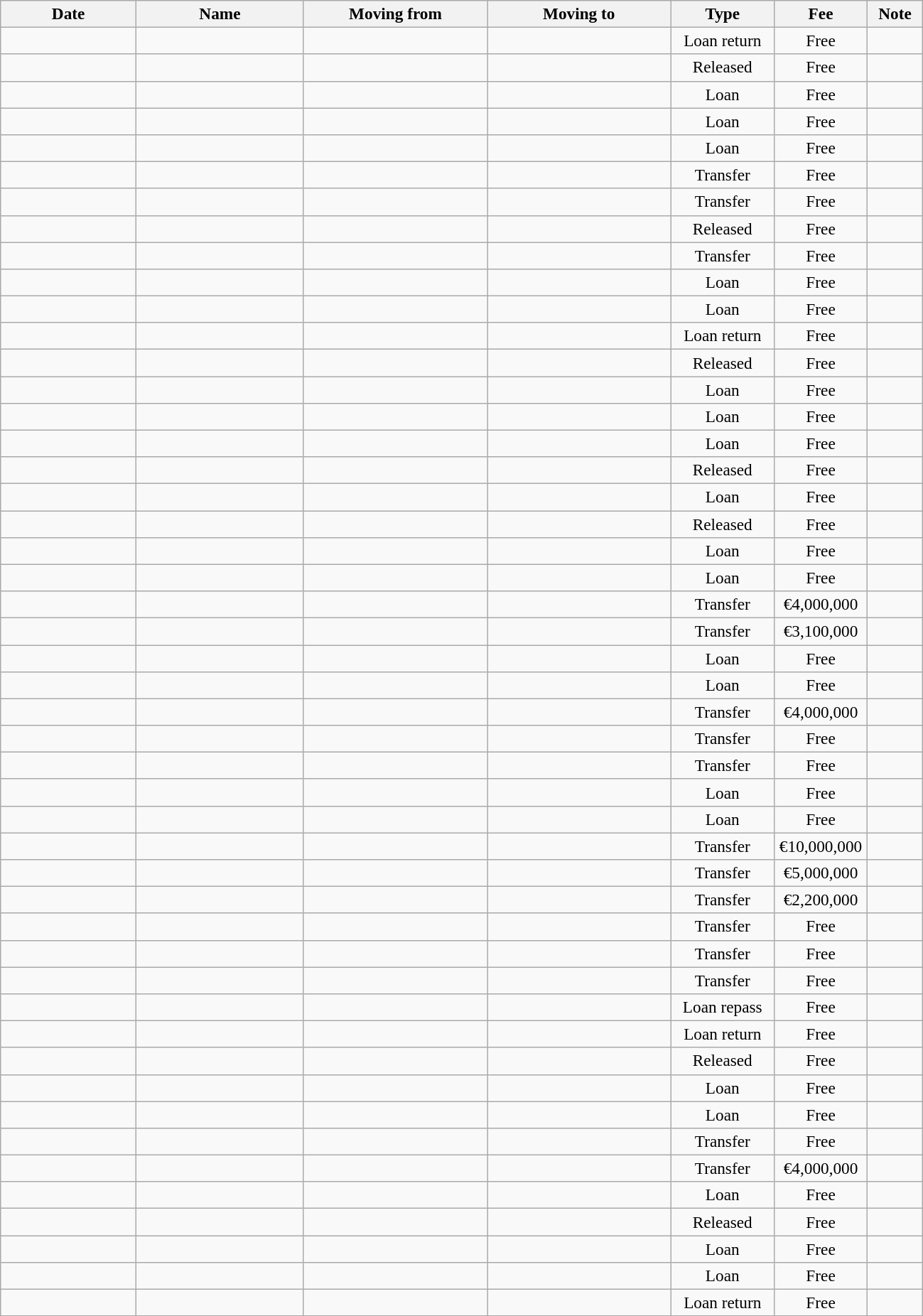<table class="wikitable sortable" style="font-size:97%;">
<tr>
<th width="120"><strong>Date</strong></th>
<th width="150"><strong>Name</strong></th>
<th width="165"><strong>Moving from</strong></th>
<th width="165"><strong>Moving to</strong></th>
<th width="90"><strong>Type</strong></th>
<th width="80"><strong>Fee</strong></th>
<th width="45"><strong>Note</strong></th>
</tr>
<tr>
<td style="text-align:center;"></td>
<td></td>
<td></td>
<td></td>
<td style="text-align:center;">Loan return</td>
<td style="text-align:center;">Free</td>
<td style="text-align:center;"></td>
</tr>
<tr>
<td style="text-align:center;"></td>
<td></td>
<td></td>
<td></td>
<td style="text-align:center;">Released</td>
<td style="text-align:center;">Free</td>
<td style="text-align:center;"></td>
</tr>
<tr>
<td style="text-align:center;"></td>
<td></td>
<td></td>
<td></td>
<td style="text-align:center;">Loan</td>
<td style="text-align:center;">Free</td>
<td style="text-align:center;"></td>
</tr>
<tr>
<td style="text-align:center;"></td>
<td></td>
<td></td>
<td></td>
<td style="text-align:center;">Loan</td>
<td style="text-align:center;">Free</td>
<td style="text-align:center;"></td>
</tr>
<tr>
<td style="text-align:center;"></td>
<td></td>
<td></td>
<td></td>
<td style="text-align:center;">Loan</td>
<td style="text-align:center;">Free</td>
<td style="text-align:center;"></td>
</tr>
<tr>
<td style="text-align:center;"></td>
<td></td>
<td></td>
<td></td>
<td style="text-align:center;">Transfer</td>
<td style="text-align:center;">Free</td>
<td style="text-align:center;"></td>
</tr>
<tr>
<td style="text-align:center;"></td>
<td></td>
<td></td>
<td></td>
<td style="text-align:center;">Transfer</td>
<td style="text-align:center;">Free</td>
<td style="text-align:center;"></td>
</tr>
<tr>
<td style="text-align:center;"></td>
<td></td>
<td></td>
<td></td>
<td style="text-align:center;">Released</td>
<td style="text-align:center;">Free</td>
<td style="text-align:center;"></td>
</tr>
<tr>
<td style="text-align:center;"></td>
<td></td>
<td></td>
<td></td>
<td style="text-align:center;">Transfer</td>
<td style="text-align:center;">Free</td>
<td style="text-align:center;"></td>
</tr>
<tr>
<td style="text-align:center;"></td>
<td></td>
<td></td>
<td></td>
<td style="text-align:center;">Loan</td>
<td style="text-align:center;">Free</td>
<td style="text-align:center;"></td>
</tr>
<tr>
<td style="text-align:center;"></td>
<td></td>
<td></td>
<td></td>
<td style="text-align:center;">Loan</td>
<td style="text-align:center;">Free</td>
<td style="text-align:center;"></td>
</tr>
<tr>
<td style="text-align:center;"></td>
<td></td>
<td></td>
<td></td>
<td style="text-align:center;">Loan return</td>
<td style="text-align:center;">Free</td>
<td style="text-align:center;"></td>
</tr>
<tr>
<td style="text-align:center;"></td>
<td></td>
<td></td>
<td></td>
<td style="text-align:center;">Released</td>
<td style="text-align:center;">Free</td>
<td style="text-align:center;"></td>
</tr>
<tr>
<td style="text-align:center;"></td>
<td></td>
<td></td>
<td></td>
<td style="text-align:center;">Loan</td>
<td style="text-align:center;">Free</td>
<td style="text-align:center;"></td>
</tr>
<tr>
<td style="text-align:center;"></td>
<td></td>
<td></td>
<td></td>
<td style="text-align:center;">Loan</td>
<td style="text-align:center;">Free</td>
<td style="text-align:center;"></td>
</tr>
<tr>
<td style="text-align:center;"></td>
<td></td>
<td></td>
<td></td>
<td style="text-align:center;">Loan</td>
<td style="text-align:center;">Free</td>
<td style="text-align:center;"></td>
</tr>
<tr>
<td style="text-align:center;"></td>
<td></td>
<td></td>
<td></td>
<td style="text-align:center;">Released</td>
<td style="text-align:center;">Free</td>
<td style="text-align:center;"></td>
</tr>
<tr>
<td style="text-align:center;"></td>
<td></td>
<td></td>
<td></td>
<td style="text-align:center;">Loan</td>
<td style="text-align:center;">Free</td>
<td style="text-align:center;"></td>
</tr>
<tr>
<td style="text-align:center;"></td>
<td></td>
<td></td>
<td></td>
<td style="text-align:center;">Released</td>
<td style="text-align:center;">Free</td>
<td style="text-align:center;"></td>
</tr>
<tr>
<td style="text-align:center;"></td>
<td></td>
<td></td>
<td></td>
<td style="text-align:center;">Loan</td>
<td style="text-align:center;">Free</td>
<td style="text-align:center;"></td>
</tr>
<tr>
<td style="text-align:center;"></td>
<td></td>
<td></td>
<td></td>
<td style="text-align:center;">Loan</td>
<td style="text-align:center;">Free</td>
<td style="text-align:center;"></td>
</tr>
<tr>
<td style="text-align:center;"></td>
<td></td>
<td></td>
<td></td>
<td style="text-align:center;">Transfer</td>
<td style="text-align:center;">€4,000,000</td>
<td style="text-align:center;"></td>
</tr>
<tr>
<td style="text-align:center;"></td>
<td></td>
<td></td>
<td></td>
<td style="text-align:center;">Transfer</td>
<td style="text-align:center;">€3,100,000</td>
<td style="text-align:center;"></td>
</tr>
<tr>
<td style="text-align:center;"></td>
<td></td>
<td></td>
<td></td>
<td style="text-align:center;">Loan</td>
<td style="text-align:center;">Free</td>
<td style="text-align:center;"></td>
</tr>
<tr>
<td style="text-align:center;"></td>
<td></td>
<td></td>
<td></td>
<td style="text-align:center;">Loan</td>
<td style="text-align:center;">Free</td>
<td style="text-align:center;"></td>
</tr>
<tr>
<td style="text-align:center;"></td>
<td></td>
<td></td>
<td></td>
<td style="text-align:center;">Transfer</td>
<td style="text-align:center;">€4,000,000</td>
<td style="text-align:center;"></td>
</tr>
<tr>
<td style="text-align:center;"></td>
<td></td>
<td></td>
<td></td>
<td style="text-align:center;">Transfer</td>
<td style="text-align:center;">Free</td>
<td style="text-align:center;"></td>
</tr>
<tr>
<td style="text-align:center;"></td>
<td></td>
<td></td>
<td></td>
<td style="text-align:center;">Transfer</td>
<td style="text-align:center;">Free</td>
<td style="text-align:center;"></td>
</tr>
<tr>
<td style="text-align:center;"></td>
<td></td>
<td></td>
<td></td>
<td style="text-align:center;">Loan</td>
<td style="text-align:center;">Free</td>
<td style="text-align:center;"></td>
</tr>
<tr>
<td style="text-align:center;"></td>
<td></td>
<td></td>
<td></td>
<td style="text-align:center;">Loan</td>
<td style="text-align:center;">Free</td>
<td style="text-align:center;"></td>
</tr>
<tr>
<td style="text-align:center;"></td>
<td></td>
<td></td>
<td></td>
<td style="text-align:center;">Transfer</td>
<td style="text-align:center;">€10,000,000</td>
<td style="text-align:center;"></td>
</tr>
<tr>
<td style="text-align:center;"></td>
<td></td>
<td></td>
<td></td>
<td style="text-align:center;">Transfer</td>
<td style="text-align:center;">€5,000,000</td>
<td style="text-align:center;"></td>
</tr>
<tr>
<td style="text-align:center;"></td>
<td></td>
<td></td>
<td></td>
<td style="text-align:center;">Transfer</td>
<td style="text-align:center;">€2,200,000</td>
<td style="text-align:center;"></td>
</tr>
<tr>
<td style="text-align:center;"></td>
<td></td>
<td></td>
<td></td>
<td style="text-align:center;">Transfer</td>
<td style="text-align:center;">Free</td>
<td style="text-align:center;"></td>
</tr>
<tr>
<td style="text-align:center;"></td>
<td></td>
<td></td>
<td></td>
<td style="text-align:center;">Transfer</td>
<td style="text-align:center;">Free</td>
<td style="text-align:center;"></td>
</tr>
<tr>
<td style="text-align:center;"></td>
<td></td>
<td></td>
<td></td>
<td style="text-align:center;">Transfer</td>
<td style="text-align:center;">Free</td>
<td style="text-align:center;"></td>
</tr>
<tr>
<td style="text-align:center;"></td>
<td></td>
<td></td>
<td></td>
<td style="text-align:center;">Loan repass</td>
<td style="text-align:center;">Free</td>
<td style="text-align:center;"></td>
</tr>
<tr>
<td style="text-align:center;"></td>
<td></td>
<td></td>
<td></td>
<td style="text-align:center;">Loan return</td>
<td style="text-align:center;">Free</td>
<td style="text-align:center;"></td>
</tr>
<tr>
<td style="text-align:center;"></td>
<td></td>
<td></td>
<td></td>
<td style="text-align:center;">Released</td>
<td style="text-align:center;">Free</td>
<td style="text-align:center;"></td>
</tr>
<tr>
<td style="text-align:center;"></td>
<td></td>
<td></td>
<td></td>
<td style="text-align:center;">Loan</td>
<td style="text-align:center;">Free</td>
<td style="text-align:center;"></td>
</tr>
<tr>
<td style="text-align:center;"></td>
<td></td>
<td></td>
<td></td>
<td style="text-align:center;">Loan</td>
<td style="text-align:center;">Free</td>
<td style="text-align:center;"></td>
</tr>
<tr>
<td style="text-align:center;"></td>
<td></td>
<td></td>
<td></td>
<td style="text-align:center;">Transfer</td>
<td style="text-align:center;">Free</td>
<td style="text-align:center;"></td>
</tr>
<tr>
<td style="text-align:center;"></td>
<td></td>
<td></td>
<td></td>
<td style="text-align:center;">Transfer</td>
<td style="text-align:center;">€4,000,000</td>
<td style="text-align:center;"></td>
</tr>
<tr>
<td style="text-align:center;"></td>
<td></td>
<td></td>
<td></td>
<td style="text-align:center;">Loan</td>
<td style="text-align:center;">Free</td>
<td style="text-align:center;"></td>
</tr>
<tr>
<td style="text-align:center;"></td>
<td></td>
<td></td>
<td></td>
<td style="text-align:center;">Released</td>
<td style="text-align:center;">Free</td>
<td style="text-align:center;"></td>
</tr>
<tr>
<td style="text-align:center;"></td>
<td></td>
<td></td>
<td></td>
<td style="text-align:center;">Loan</td>
<td style="text-align:center;">Free</td>
<td style="text-align:center;"></td>
</tr>
<tr>
<td style="text-align:center;"></td>
<td></td>
<td></td>
<td></td>
<td style="text-align:center;">Loan</td>
<td style="text-align:center;">Free</td>
<td style="text-align:center;"></td>
</tr>
<tr>
<td style="text-align:center;"></td>
<td></td>
<td></td>
<td></td>
<td style="text-align:center;">Loan return</td>
<td style="text-align:center;">Free</td>
<td style="text-align:center;"></td>
</tr>
</table>
